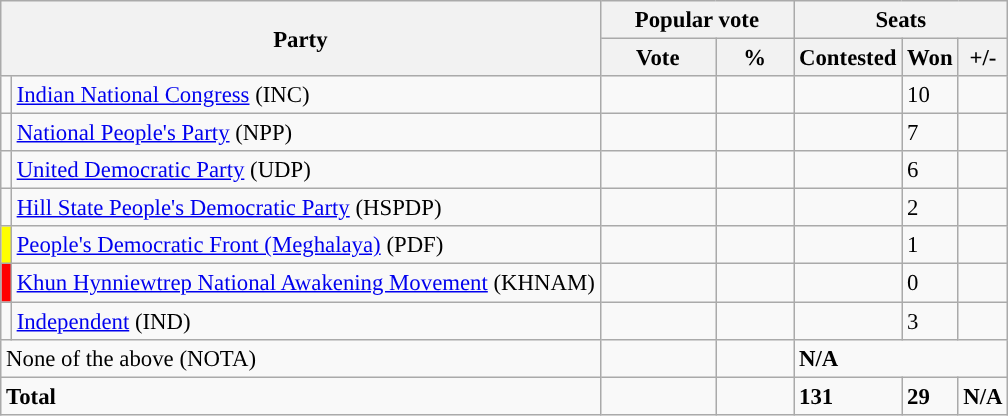<table class="wikitable sortable" style="text-align:left; font-size:95%;">
<tr>
<th colspan="2" rowspan="2">Party</th>
<th colspan="2">Popular vote</th>
<th colspan="3">Seats</th>
</tr>
<tr>
<th width="70">Vote</th>
<th width="45">%</th>
<th>Contested</th>
<th>Won</th>
<th>+/-</th>
</tr>
<tr>
<td style="background-color: "></td>
<td><a href='#'>Indian National Congress</a> (INC)</td>
<td></td>
<td></td>
<td></td>
<td>10</td>
<td></td>
</tr>
<tr>
<td style="background-color:"></td>
<td><a href='#'>National People's Party</a> (NPP)</td>
<td></td>
<td></td>
<td></td>
<td>7</td>
<td></td>
</tr>
<tr>
<td style="background-color: "></td>
<td><a href='#'>United Democratic Party</a> (UDP)</td>
<td></td>
<td></td>
<td></td>
<td>6</td>
<td></td>
</tr>
<tr>
<td></td>
<td><a href='#'>Hill State People's Democratic Party</a> (HSPDP)</td>
<td></td>
<td></td>
<td></td>
<td>2</td>
<td></td>
</tr>
<tr>
<td bgcolor="yellow"></td>
<td><a href='#'>People's Democratic Front (Meghalaya)</a> (PDF)</td>
<td></td>
<td></td>
<td></td>
<td>1</td>
<td></td>
</tr>
<tr>
<td bgcolor="red"></td>
<td><a href='#'>Khun Hynniewtrep National Awakening Movement</a> (KHNAM)</td>
<td></td>
<td></td>
<td></td>
<td>0</td>
<td></td>
</tr>
<tr>
<td style="background-color: "></td>
<td><a href='#'>Independent</a> (IND)</td>
<td></td>
<td></td>
<td></td>
<td>3</td>
<td></td>
</tr>
<tr>
<td colspan="2">None of the above (NOTA)</td>
<td></td>
<td></td>
<td colspan="3"><strong>N/A</strong></td>
</tr>
<tr style="font-weight:bold;">
<td align="left" colspan="2">Total</td>
<td></td>
<td></td>
<td><strong>131</strong></td>
<td><strong>29</strong></td>
<td><strong>N/A</strong></td>
</tr>
</table>
